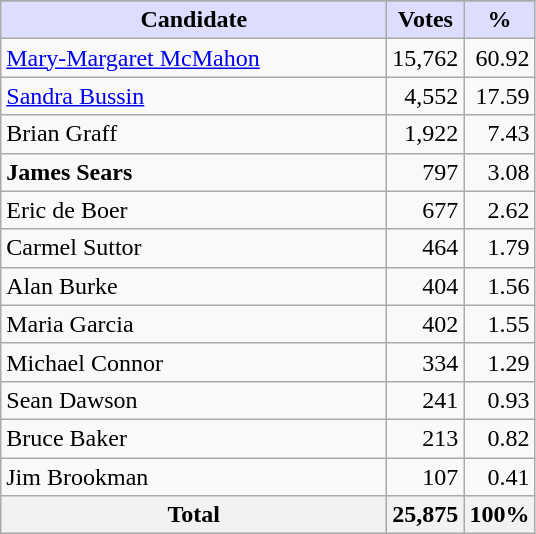<table class="wikitable">
<tr>
</tr>
<tr>
<th scope="col" style="background:#ddf; width:250px;">Candidate</th>
<th scope="col" style="background:#ddf;">Votes</th>
<th scope="col" style="background:#ddf;">%</th>
</tr>
<tr>
<td><a href='#'>Mary-Margaret McMahon</a></td>
<td align=right>15,762</td>
<td align=right>60.92</td>
</tr>
<tr>
<td><a href='#'>Sandra Bussin</a></td>
<td align=right>4,552</td>
<td align=right>17.59</td>
</tr>
<tr>
<td>Brian Graff</td>
<td align=right>1,922</td>
<td align=right>7.43</td>
</tr>
<tr>
<td><strong>James Sears</strong></td>
<td align=right>797</td>
<td align=right>3.08</td>
</tr>
<tr>
<td>Eric de Boer</td>
<td align=right>677</td>
<td align=right>2.62</td>
</tr>
<tr>
<td>Carmel Suttor</td>
<td align=right>464</td>
<td align=right>1.79</td>
</tr>
<tr>
<td>Alan Burke</td>
<td align=right>404</td>
<td align=right>1.56</td>
</tr>
<tr>
<td>Maria Garcia</td>
<td align=right>402</td>
<td align=right>1.55</td>
</tr>
<tr>
<td>Michael Connor</td>
<td align=right>334</td>
<td align=right>1.29</td>
</tr>
<tr>
<td>Sean Dawson</td>
<td align=right>241</td>
<td align=right>0.93</td>
</tr>
<tr>
<td>Bruce Baker</td>
<td align=right>213</td>
<td align=right>0.82</td>
</tr>
<tr>
<td>Jim Brookman</td>
<td align=right>107</td>
<td align=right>0.41</td>
</tr>
<tr>
<th>Total</th>
<th align=right>25,875</th>
<th align=right>100%</th>
</tr>
</table>
